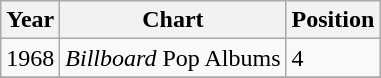<table class="wikitable">
<tr>
<th>Year</th>
<th>Chart</th>
<th>Position</th>
</tr>
<tr>
<td>1968</td>
<td><em>Billboard</em> Pop Albums</td>
<td>4</td>
</tr>
<tr>
</tr>
</table>
